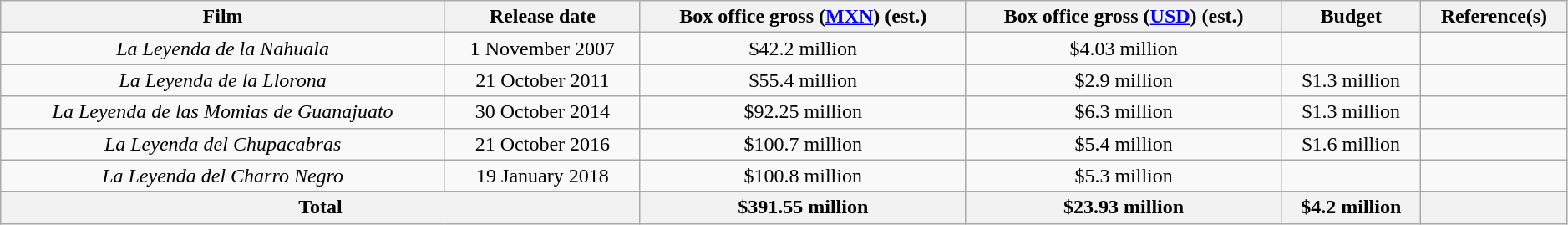<table class="wikitable" width="99%" border="1" style="text-align: center;">
<tr>
<th>Film</th>
<th>Release date</th>
<th>Box office gross (<a href='#'>MXN</a>) (est.)</th>
<th>Box office gross (<a href='#'>USD</a>) (est.)</th>
<th>Budget</th>
<th>Reference(s)</th>
</tr>
<tr>
<td><em>La Leyenda de la Nahuala</em></td>
<td>1 November 2007</td>
<td>$42.2 million</td>
<td>$4.03 million</td>
<td></td>
<td></td>
</tr>
<tr>
<td><em>La Leyenda de la Llorona</em></td>
<td>21 October 2011</td>
<td>$55.4 million</td>
<td>$2.9 million</td>
<td>$1.3 million</td>
<td></td>
</tr>
<tr>
<td><em>La Leyenda de las Momias de Guanajuato</em></td>
<td>30 October 2014</td>
<td>$92.25 million</td>
<td>$6.3 million</td>
<td>$1.3 million</td>
<td></td>
</tr>
<tr>
<td><em>La Leyenda del Chupacabras</em></td>
<td>21 October 2016</td>
<td>$100.7 million</td>
<td>$5.4 million</td>
<td>$1.6 million</td>
<td></td>
</tr>
<tr>
<td><em>La Leyenda del Charro Negro</em></td>
<td>19 January 2018</td>
<td>$100.8 million</td>
<td>$5.3 million</td>
<td></td>
<td></td>
</tr>
<tr>
<th colspan="2">Total</th>
<th>$391.55 million</th>
<th>$23.93 million</th>
<th>$4.2 million</th>
<th></th>
</tr>
</table>
